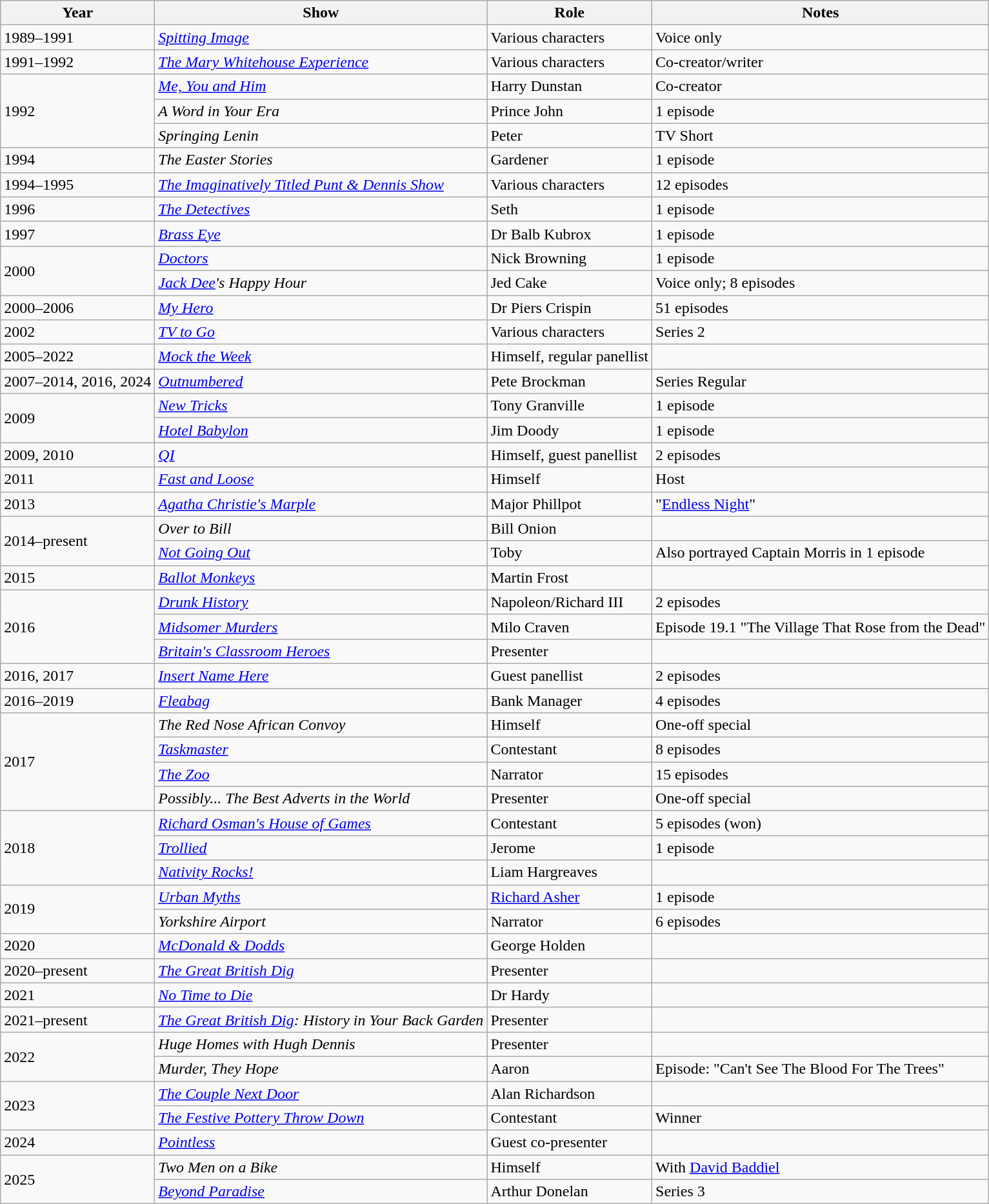<table class="wikitable">
<tr>
<th>Year</th>
<th>Show</th>
<th>Role</th>
<th>Notes</th>
</tr>
<tr>
<td>1989–1991</td>
<td><em><a href='#'>Spitting Image</a></em></td>
<td>Various characters</td>
<td>Voice only</td>
</tr>
<tr>
<td>1991–1992</td>
<td><em><a href='#'>The Mary Whitehouse Experience</a></em></td>
<td>Various characters</td>
<td>Co-creator/writer</td>
</tr>
<tr>
<td rowspan="3">1992</td>
<td><em><a href='#'>Me, You and Him</a></em></td>
<td>Harry Dunstan</td>
<td>Co-creator</td>
</tr>
<tr>
<td><em>A Word in Your Era</em></td>
<td>Prince John</td>
<td>1 episode</td>
</tr>
<tr>
<td><em>Springing Lenin</em></td>
<td>Peter</td>
<td>TV Short</td>
</tr>
<tr>
<td>1994</td>
<td><em>The Easter Stories</em></td>
<td>Gardener</td>
<td>1 episode</td>
</tr>
<tr>
<td>1994–1995</td>
<td><em><a href='#'>The Imaginatively Titled Punt & Dennis Show</a></em></td>
<td>Various characters</td>
<td>12 episodes</td>
</tr>
<tr>
<td>1996</td>
<td><em><a href='#'>The Detectives</a></em></td>
<td>Seth</td>
<td>1 episode</td>
</tr>
<tr>
<td>1997</td>
<td><em><a href='#'>Brass Eye</a></em></td>
<td>Dr Balb Kubrox</td>
<td>1 episode</td>
</tr>
<tr>
<td rowspan="2">2000</td>
<td><em><a href='#'>Doctors</a></em></td>
<td>Nick Browning</td>
<td>1 episode</td>
</tr>
<tr>
<td><em><a href='#'>Jack Dee</a>'s Happy Hour</em></td>
<td>Jed Cake</td>
<td>Voice only; 8 episodes</td>
</tr>
<tr>
<td>2000–2006</td>
<td><em><a href='#'>My Hero</a></em></td>
<td>Dr Piers Crispin</td>
<td>51 episodes</td>
</tr>
<tr>
<td>2002</td>
<td><em><a href='#'>TV to Go</a></em></td>
<td>Various characters</td>
<td>Series 2</td>
</tr>
<tr>
<td>2005–2022</td>
<td><em><a href='#'>Mock the Week</a></em></td>
<td>Himself, regular panellist</td>
<td></td>
</tr>
<tr>
<td>2007–2014, 2016, 2024</td>
<td><em><a href='#'>Outnumbered</a></em></td>
<td>Pete Brockman</td>
<td>Series Regular</td>
</tr>
<tr>
<td rowspan="2">2009</td>
<td><em><a href='#'>New Tricks</a></em></td>
<td>Tony Granville</td>
<td>1 episode</td>
</tr>
<tr>
<td><em><a href='#'>Hotel Babylon</a></em></td>
<td>Jim Doody</td>
<td>1 episode</td>
</tr>
<tr>
<td>2009, 2010</td>
<td><em><a href='#'>QI</a></em></td>
<td>Himself, guest panellist</td>
<td>2 episodes</td>
</tr>
<tr>
<td>2011</td>
<td><em><a href='#'>Fast and Loose</a></em></td>
<td>Himself</td>
<td>Host</td>
</tr>
<tr>
<td>2013</td>
<td><em><a href='#'>Agatha Christie's Marple</a></em></td>
<td>Major Phillpot</td>
<td>"<a href='#'>Endless Night</a>"</td>
</tr>
<tr>
<td rowspan="2">2014–present</td>
<td><em>Over to Bill</em></td>
<td>Bill Onion</td>
<td></td>
</tr>
<tr>
<td><em><a href='#'>Not Going Out</a></em></td>
<td>Toby</td>
<td>Also portrayed Captain Morris in 1 episode</td>
</tr>
<tr>
<td>2015</td>
<td><em><a href='#'>Ballot Monkeys</a></em></td>
<td>Martin Frost</td>
<td></td>
</tr>
<tr>
<td rowspan="3">2016</td>
<td><em><a href='#'>Drunk History</a></em></td>
<td>Napoleon/Richard III</td>
<td>2 episodes</td>
</tr>
<tr>
<td><em><a href='#'>Midsomer Murders</a></em></td>
<td>Milo Craven</td>
<td>Episode 19.1 "The Village That Rose from the Dead"</td>
</tr>
<tr>
<td><em><a href='#'>Britain's Classroom Heroes</a></em></td>
<td>Presenter</td>
<td></td>
</tr>
<tr>
<td>2016, 2017</td>
<td><em><a href='#'>Insert Name Here</a></em></td>
<td>Guest panellist</td>
<td>2 episodes</td>
</tr>
<tr>
<td>2016–2019</td>
<td><em><a href='#'>Fleabag</a></em></td>
<td>Bank Manager</td>
<td>4 episodes</td>
</tr>
<tr>
<td rowspan="4">2017</td>
<td><em>The Red Nose African Convoy</em></td>
<td>Himself</td>
<td>One-off special</td>
</tr>
<tr>
<td><em><a href='#'>Taskmaster</a></em></td>
<td>Contestant</td>
<td>8 episodes</td>
</tr>
<tr>
<td><em><a href='#'>The Zoo</a></em></td>
<td>Narrator</td>
<td>15 episodes</td>
</tr>
<tr>
<td><em>Possibly... The Best Adverts in the World</em></td>
<td>Presenter</td>
<td>One-off special</td>
</tr>
<tr>
<td rowspan="3">2018</td>
<td><em><a href='#'>Richard Osman's House of Games</a></em></td>
<td>Contestant</td>
<td>5 episodes (won)</td>
</tr>
<tr>
<td><em><a href='#'>Trollied</a></em></td>
<td>Jerome</td>
<td>1 episode</td>
</tr>
<tr>
<td><em><a href='#'>Nativity Rocks!</a></em></td>
<td>Liam Hargreaves</td>
<td></td>
</tr>
<tr>
<td rowspan="2">2019</td>
<td><em><a href='#'>Urban Myths</a></em></td>
<td><a href='#'>Richard Asher</a></td>
<td>1 episode</td>
</tr>
<tr>
<td><em>Yorkshire Airport</em></td>
<td>Narrator</td>
<td>6 episodes</td>
</tr>
<tr>
<td>2020</td>
<td><em><a href='#'>McDonald & Dodds</a></em></td>
<td>George Holden</td>
<td></td>
</tr>
<tr>
<td>2020–present</td>
<td><em><a href='#'>The Great British Dig</a></em></td>
<td>Presenter</td>
<td></td>
</tr>
<tr>
<td>2021</td>
<td><em><a href='#'>No Time to Die</a></em></td>
<td>Dr Hardy</td>
<td></td>
</tr>
<tr>
<td>2021–present</td>
<td><em><a href='#'>The Great British Dig</a>: History in Your Back Garden</em></td>
<td>Presenter</td>
<td></td>
</tr>
<tr>
<td rowspan="2">2022</td>
<td><em>Huge Homes with Hugh Dennis</em></td>
<td>Presenter</td>
<td></td>
</tr>
<tr>
<td><em>Murder, They Hope</em></td>
<td>Aaron</td>
<td>Episode: "Can't See The Blood For The Trees"</td>
</tr>
<tr>
<td rowspan="2">2023</td>
<td><em><a href='#'>The Couple Next Door</a></em></td>
<td>Alan Richardson</td>
<td></td>
</tr>
<tr>
<td><em><a href='#'>The Festive Pottery Throw Down</a></em></td>
<td>Contestant</td>
<td>Winner</td>
</tr>
<tr>
<td>2024</td>
<td><em><a href='#'>Pointless</a></em></td>
<td>Guest co-presenter</td>
<td></td>
</tr>
<tr>
<td rowspan="2">2025</td>
<td><em>Two Men on a Bike</em></td>
<td>Himself</td>
<td>With <a href='#'>David Baddiel</a></td>
</tr>
<tr>
<td><em><a href='#'>Beyond Paradise</a></em></td>
<td>Arthur Donelan</td>
<td>Series 3</td>
</tr>
</table>
